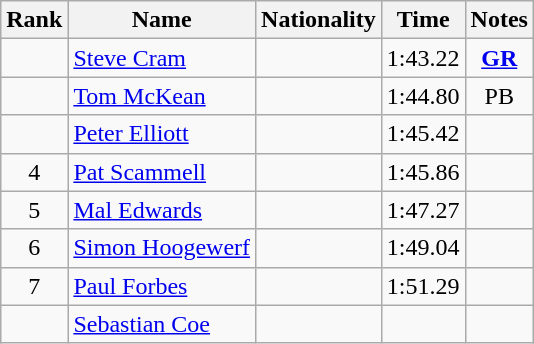<table class="wikitable sortable" style=" text-align:center">
<tr>
<th>Rank</th>
<th>Name</th>
<th>Nationality</th>
<th>Time</th>
<th>Notes</th>
</tr>
<tr>
<td></td>
<td align=left><a href='#'>Steve Cram</a></td>
<td align=left></td>
<td>1:43.22</td>
<td><strong><a href='#'>GR</a></strong></td>
</tr>
<tr>
<td></td>
<td align=left><a href='#'>Tom McKean</a></td>
<td align=left></td>
<td>1:44.80</td>
<td>PB</td>
</tr>
<tr>
<td></td>
<td align=left><a href='#'>Peter Elliott</a></td>
<td align=left></td>
<td>1:45.42</td>
<td></td>
</tr>
<tr>
<td>4</td>
<td align=left><a href='#'>Pat Scammell</a></td>
<td align=left></td>
<td>1:45.86</td>
<td></td>
</tr>
<tr>
<td>5</td>
<td align=left><a href='#'>Mal Edwards</a></td>
<td align=left></td>
<td>1:47.27</td>
<td></td>
</tr>
<tr>
<td>6</td>
<td align=left><a href='#'>Simon Hoogewerf</a></td>
<td align=left></td>
<td>1:49.04</td>
<td></td>
</tr>
<tr>
<td>7</td>
<td align=left><a href='#'>Paul Forbes</a></td>
<td align=left></td>
<td>1:51.29</td>
<td></td>
</tr>
<tr>
<td></td>
<td align=left><a href='#'>Sebastian Coe</a></td>
<td align=left></td>
<td></td>
<td></td>
</tr>
</table>
